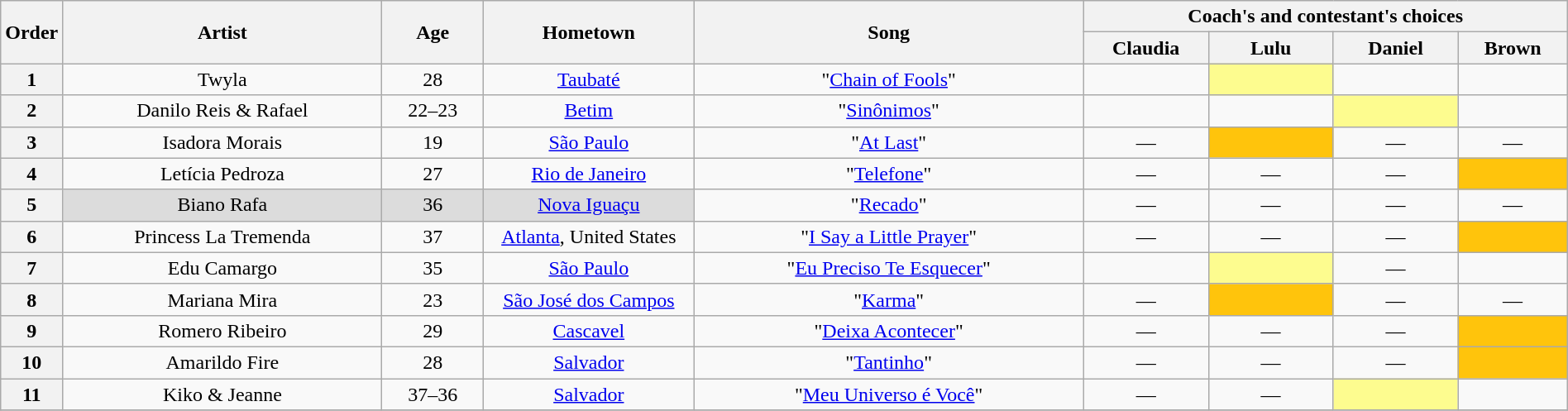<table class="wikitable" style="text-align:center; width:100%;">
<tr>
<th rowspan=2 width="03.5%">Order</th>
<th rowspan=2 width="20.5%">Artist</th>
<th rowspan=2 width="06.5%">Age</th>
<th rowspan=2 width="13.5%">Hometown</th>
<th rowspan=2 width="25.0%">Song</th>
<th colspan=4 width="32.0%">Coach's and contestant's choices</th>
</tr>
<tr>
<th width="8.0%">Claudia</th>
<th width="8.0%">Lulu</th>
<th width="8.0%">Daniel</th>
<th width="8.0%">Brown</th>
</tr>
<tr>
<th>1</th>
<td>Twyla</td>
<td>28</td>
<td><a href='#'>Taubaté</a></td>
<td>"<a href='#'>Chain of Fools</a>"</td>
<td><strong></strong></td>
<td bgcolor="FDFC8F"><strong></strong></td>
<td><strong></strong></td>
<td><strong></strong></td>
</tr>
<tr>
<th>2</th>
<td>Danilo Reis & Rafael</td>
<td>22–23</td>
<td><a href='#'>Betim</a></td>
<td>"<a href='#'>Sinônimos</a>"</td>
<td><strong></strong></td>
<td><strong></strong></td>
<td bgcolor="FDFC8F"><strong></strong></td>
<td><strong></strong></td>
</tr>
<tr>
<th>3</th>
<td>Isadora Morais</td>
<td>19</td>
<td><a href='#'>São Paulo</a></td>
<td>"<a href='#'>At Last</a>"</td>
<td>—</td>
<td bgcolor="FFC40C"><strong></strong></td>
<td>—</td>
<td>—</td>
</tr>
<tr>
<th>4</th>
<td>Letícia Pedroza</td>
<td>27</td>
<td><a href='#'>Rio de Janeiro</a></td>
<td>"<a href='#'>Telefone</a>"</td>
<td>—</td>
<td>—</td>
<td>—</td>
<td bgcolor="FFC40C"><strong></strong></td>
</tr>
<tr>
<th>5</th>
<td bgcolor="DCDCDC">Biano Rafa</td>
<td bgcolor="DCDCDC">36</td>
<td bgcolor="DCDCDC"><a href='#'>Nova Iguaçu</a></td>
<td>"<a href='#'>Recado</a>"</td>
<td>—</td>
<td>—</td>
<td>—</td>
<td>—</td>
</tr>
<tr>
<th>6</th>
<td>Princess La Tremenda</td>
<td>37</td>
<td><a href='#'>Atlanta</a>, United States</td>
<td>"<a href='#'>I Say a Little Prayer</a>"</td>
<td>—</td>
<td>—</td>
<td>—</td>
<td bgcolor="FFC40C"><strong></strong></td>
</tr>
<tr>
<th>7</th>
<td>Edu Camargo</td>
<td>35</td>
<td><a href='#'>São Paulo</a></td>
<td>"<a href='#'>Eu Preciso Te Esquecer</a>"</td>
<td><strong></strong></td>
<td bgcolor="FDFC8F"><strong></strong></td>
<td>—</td>
<td><strong></strong></td>
</tr>
<tr>
<th>8</th>
<td>Mariana Mira</td>
<td>23</td>
<td><a href='#'>São José dos Campos</a></td>
<td>"<a href='#'>Karma</a>"</td>
<td>—</td>
<td bgcolor="FFC40C"><strong></strong></td>
<td>—</td>
<td>—</td>
</tr>
<tr>
<th>9</th>
<td>Romero Ribeiro</td>
<td>29</td>
<td><a href='#'>Cascavel</a></td>
<td>"<a href='#'>Deixa Acontecer</a>"</td>
<td>—</td>
<td>—</td>
<td>—</td>
<td bgcolor="FFC40C"><strong></strong></td>
</tr>
<tr>
<th>10</th>
<td>Amarildo Fire</td>
<td>28</td>
<td><a href='#'>Salvador</a></td>
<td>"<a href='#'>Tantinho</a>"</td>
<td>—</td>
<td>—</td>
<td>—</td>
<td bgcolor="FFC40C"><strong></strong></td>
</tr>
<tr>
<th>11</th>
<td>Kiko & Jeanne</td>
<td>37–36</td>
<td><a href='#'>Salvador</a></td>
<td>"<a href='#'>Meu Universo é Você</a>"</td>
<td>—</td>
<td>—</td>
<td bgcolor="FDFC8F"><strong></strong></td>
<td><strong></strong></td>
</tr>
<tr>
</tr>
</table>
